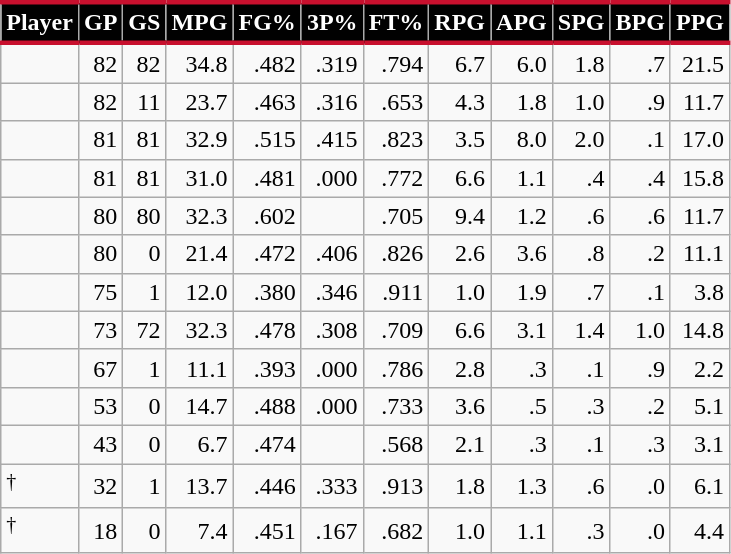<table class="wikitable sortable" style="text-align:right;">
<tr>
<th style="background:#010101; color:#FFFFFF; border-top:#C8102E 3px solid; border-bottom:#C8102E 3px solid;">Player</th>
<th style="background:#010101; color:#FFFFFF; border-top:#C8102E 3px solid; border-bottom:#C8102E 3px solid;">GP</th>
<th style="background:#010101; color:#FFFFFF; border-top:#C8102E 3px solid; border-bottom:#C8102E 3px solid;">GS</th>
<th style="background:#010101; color:#FFFFFF; border-top:#C8102E 3px solid; border-bottom:#C8102E 3px solid;">MPG</th>
<th style="background:#010101; color:#FFFFFF; border-top:#C8102E 3px solid; border-bottom:#C8102E 3px solid;">FG%</th>
<th style="background:#010101; color:#FFFFFF; border-top:#C8102E 3px solid; border-bottom:#C8102E 3px solid;">3P%</th>
<th style="background:#010101; color:#FFFFFF; border-top:#C8102E 3px solid; border-bottom:#C8102E 3px solid;">FT%</th>
<th style="background:#010101; color:#FFFFFF; border-top:#C8102E 3px solid; border-bottom:#C8102E 3px solid;">RPG</th>
<th style="background:#010101; color:#FFFFFF; border-top:#C8102E 3px solid; border-bottom:#C8102E 3px solid;">APG</th>
<th style="background:#010101; color:#FFFFFF; border-top:#C8102E 3px solid; border-bottom:#C8102E 3px solid;">SPG</th>
<th style="background:#010101; color:#FFFFFF; border-top:#C8102E 3px solid; border-bottom:#C8102E 3px solid;">BPG</th>
<th style="background:#010101; color:#FFFFFF; border-top:#C8102E 3px solid; border-bottom:#C8102E 3px solid;">PPG</th>
</tr>
<tr>
<td style="text-align:left;"></td>
<td>82</td>
<td>82</td>
<td>34.8</td>
<td>.482</td>
<td>.319</td>
<td>.794</td>
<td>6.7</td>
<td>6.0</td>
<td>1.8</td>
<td>.7</td>
<td>21.5</td>
</tr>
<tr>
<td style="text-align:left;"></td>
<td>82</td>
<td>11</td>
<td>23.7</td>
<td>.463</td>
<td>.316</td>
<td>.653</td>
<td>4.3</td>
<td>1.8</td>
<td>1.0</td>
<td>.9</td>
<td>11.7</td>
</tr>
<tr>
<td style="text-align:left;"></td>
<td>81</td>
<td>81</td>
<td>32.9</td>
<td>.515</td>
<td>.415</td>
<td>.823</td>
<td>3.5</td>
<td>8.0</td>
<td>2.0</td>
<td>.1</td>
<td>17.0</td>
</tr>
<tr>
<td style="text-align:left;"></td>
<td>81</td>
<td>81</td>
<td>31.0</td>
<td>.481</td>
<td>.000</td>
<td>.772</td>
<td>6.6</td>
<td>1.1</td>
<td>.4</td>
<td>.4</td>
<td>15.8</td>
</tr>
<tr>
<td style="text-align:left;"></td>
<td>80</td>
<td>80</td>
<td>32.3</td>
<td>.602</td>
<td></td>
<td>.705</td>
<td>9.4</td>
<td>1.2</td>
<td>.6</td>
<td>.6</td>
<td>11.7</td>
</tr>
<tr>
<td style="text-align:left;"></td>
<td>80</td>
<td>0</td>
<td>21.4</td>
<td>.472</td>
<td>.406</td>
<td>.826</td>
<td>2.6</td>
<td>3.6</td>
<td>.8</td>
<td>.2</td>
<td>11.1</td>
</tr>
<tr>
<td style="text-align:left;"></td>
<td>75</td>
<td>1</td>
<td>12.0</td>
<td>.380</td>
<td>.346</td>
<td>.911</td>
<td>1.0</td>
<td>1.9</td>
<td>.7</td>
<td>.1</td>
<td>3.8</td>
</tr>
<tr>
<td style="text-align:left;"></td>
<td>73</td>
<td>72</td>
<td>32.3</td>
<td>.478</td>
<td>.308</td>
<td>.709</td>
<td>6.6</td>
<td>3.1</td>
<td>1.4</td>
<td>1.0</td>
<td>14.8</td>
</tr>
<tr>
<td style="text-align:left;"></td>
<td>67</td>
<td>1</td>
<td>11.1</td>
<td>.393</td>
<td>.000</td>
<td>.786</td>
<td>2.8</td>
<td>.3</td>
<td>.1</td>
<td>.9</td>
<td>2.2</td>
</tr>
<tr>
<td style="text-align:left;"></td>
<td>53</td>
<td>0</td>
<td>14.7</td>
<td>.488</td>
<td>.000</td>
<td>.733</td>
<td>3.6</td>
<td>.5</td>
<td>.3</td>
<td>.2</td>
<td>5.1</td>
</tr>
<tr>
<td style="text-align:left;"></td>
<td>43</td>
<td>0</td>
<td>6.7</td>
<td>.474</td>
<td></td>
<td>.568</td>
<td>2.1</td>
<td>.3</td>
<td>.1</td>
<td>.3</td>
<td>3.1</td>
</tr>
<tr>
<td style="text-align:left;"><sup>†</sup></td>
<td>32</td>
<td>1</td>
<td>13.7</td>
<td>.446</td>
<td>.333</td>
<td>.913</td>
<td>1.8</td>
<td>1.3</td>
<td>.6</td>
<td>.0</td>
<td>6.1</td>
</tr>
<tr>
<td style="text-align:left;"><sup>†</sup></td>
<td>18</td>
<td>0</td>
<td>7.4</td>
<td>.451</td>
<td>.167</td>
<td>.682</td>
<td>1.0</td>
<td>1.1</td>
<td>.3</td>
<td>.0</td>
<td>4.4</td>
</tr>
</table>
